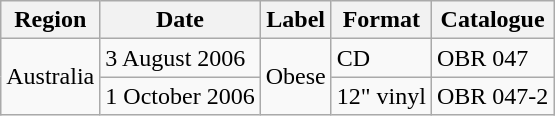<table class="wikitable">
<tr>
<th>Region</th>
<th>Date</th>
<th>Label</th>
<th>Format</th>
<th>Catalogue</th>
</tr>
<tr>
<td rowspan="2">Australia</td>
<td rowspan="1">3 August 2006</td>
<td rowspan="2">Obese</td>
<td rowspan="1">CD</td>
<td>OBR 047</td>
</tr>
<tr>
<td rowspan="1">1 October 2006</td>
<td rowspan="1">12" vinyl</td>
<td>OBR 047-2</td>
</tr>
</table>
